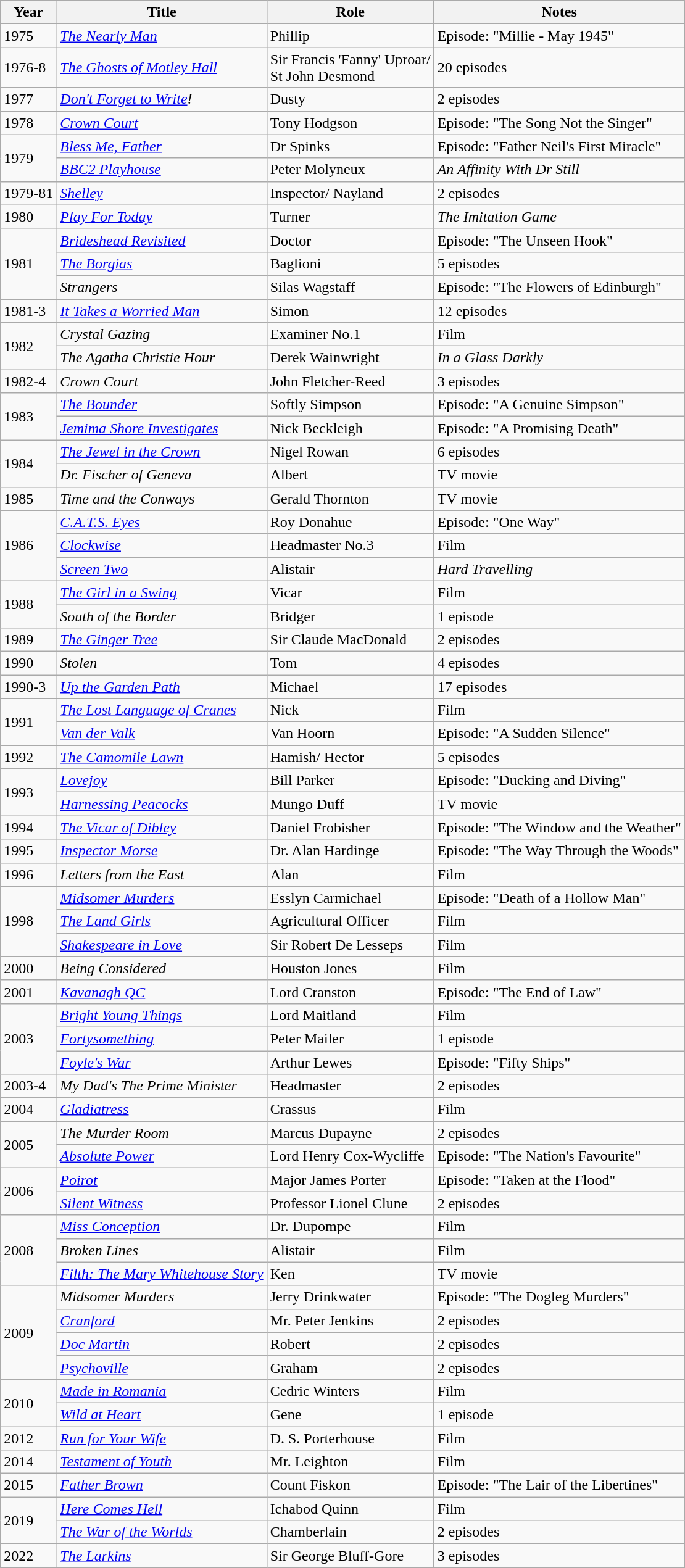<table class="wikitable">
<tr>
<th>Year</th>
<th>Title</th>
<th>Role</th>
<th>Notes</th>
</tr>
<tr>
<td>1975</td>
<td><em><a href='#'>The Nearly Man</a></em></td>
<td>Phillip</td>
<td>Episode: "Millie - May 1945"</td>
</tr>
<tr>
<td>1976-8</td>
<td><em><a href='#'>The Ghosts of Motley Hall</a></em></td>
<td>Sir Francis 'Fanny' Uproar/<br>St John Desmond</td>
<td>20 episodes</td>
</tr>
<tr>
<td>1977</td>
<td><em><a href='#'>Don't Forget to Write</a>!</em></td>
<td>Dusty</td>
<td>2 episodes</td>
</tr>
<tr>
<td>1978</td>
<td><em><a href='#'>Crown Court</a></em></td>
<td>Tony Hodgson</td>
<td>Episode: "The Song Not the Singer"</td>
</tr>
<tr>
<td rowspan="2">1979</td>
<td><em><a href='#'>Bless Me, Father</a></em></td>
<td>Dr Spinks</td>
<td>Episode: "Father Neil's First Miracle"</td>
</tr>
<tr>
<td><em><a href='#'>BBC2 Playhouse</a></em></td>
<td>Peter Molyneux</td>
<td><em>An Affinity With Dr Still</em></td>
</tr>
<tr>
<td>1979-81</td>
<td><em><a href='#'>Shelley</a></em></td>
<td>Inspector/ Nayland</td>
<td>2 episodes</td>
</tr>
<tr>
<td>1980</td>
<td><em><a href='#'>Play For Today</a></em></td>
<td>Turner</td>
<td><em>The Imitation Game</em></td>
</tr>
<tr>
<td rowspan="3">1981</td>
<td><em><a href='#'>Brideshead Revisited</a></em></td>
<td>Doctor</td>
<td>Episode: "The Unseen Hook"</td>
</tr>
<tr>
<td><em><a href='#'>The Borgias</a></em></td>
<td>Baglioni</td>
<td>5 episodes</td>
</tr>
<tr>
<td><em>Strangers</em></td>
<td>Silas Wagstaff</td>
<td>Episode: "The Flowers of Edinburgh"</td>
</tr>
<tr>
<td>1981-3</td>
<td><em><a href='#'>It Takes a Worried Man</a></em></td>
<td>Simon</td>
<td>12 episodes</td>
</tr>
<tr>
<td rowspan="2">1982</td>
<td><em>Crystal Gazing</em></td>
<td>Examiner No.1</td>
<td>Film</td>
</tr>
<tr>
<td><em>The Agatha Christie Hour</em></td>
<td>Derek Wainwright</td>
<td><em>In a Glass Darkly</em></td>
</tr>
<tr>
<td>1982-4</td>
<td><em>Crown Court</em></td>
<td>John Fletcher-Reed</td>
<td>3 episodes</td>
</tr>
<tr>
<td rowspan="2">1983</td>
<td><em><a href='#'>The Bounder</a></em></td>
<td>Softly Simpson</td>
<td>Episode: "A Genuine Simpson"</td>
</tr>
<tr>
<td><em><a href='#'>Jemima Shore Investigates</a></em></td>
<td>Nick Beckleigh</td>
<td>Episode: "A Promising Death"</td>
</tr>
<tr>
<td rowspan="2">1984</td>
<td><em><a href='#'>The Jewel in the Crown</a></em></td>
<td>Nigel Rowan</td>
<td>6 episodes</td>
</tr>
<tr>
<td><em>Dr. Fischer of Geneva</em></td>
<td>Albert</td>
<td>TV movie</td>
</tr>
<tr>
<td>1985</td>
<td><em>Time and the Conways</em></td>
<td>Gerald Thornton</td>
<td>TV movie</td>
</tr>
<tr>
<td rowspan="3">1986</td>
<td><em><a href='#'>C.A.T.S. Eyes</a></em></td>
<td>Roy Donahue</td>
<td>Episode: "One Way"</td>
</tr>
<tr>
<td><em><a href='#'>Clockwise</a></em></td>
<td>Headmaster No.3</td>
<td>Film</td>
</tr>
<tr>
<td><em><a href='#'>Screen Two</a></em></td>
<td>Alistair</td>
<td><em>Hard Travelling</em></td>
</tr>
<tr>
<td rowspan="2">1988</td>
<td><em><a href='#'>The Girl in a Swing</a></em></td>
<td>Vicar</td>
<td>Film</td>
</tr>
<tr>
<td><em>South of the Border</em></td>
<td>Bridger</td>
<td>1 episode</td>
</tr>
<tr>
<td>1989</td>
<td><em><a href='#'>The Ginger Tree</a></em></td>
<td>Sir Claude MacDonald</td>
<td>2 episodes</td>
</tr>
<tr>
<td>1990</td>
<td><em>Stolen</em></td>
<td>Tom</td>
<td>4 episodes</td>
</tr>
<tr>
<td>1990-3</td>
<td><em><a href='#'>Up the Garden Path</a></em></td>
<td>Michael</td>
<td>17 episodes</td>
</tr>
<tr>
<td rowspan="2">1991</td>
<td><em><a href='#'>The Lost Language of Cranes</a></em></td>
<td>Nick</td>
<td>Film</td>
</tr>
<tr>
<td><em><a href='#'>Van der Valk</a></em></td>
<td>Van Hoorn</td>
<td>Episode: "A Sudden Silence"</td>
</tr>
<tr>
<td>1992</td>
<td><em><a href='#'>The Camomile Lawn</a></em></td>
<td>Hamish/ Hector</td>
<td>5 episodes</td>
</tr>
<tr>
<td rowspan="2">1993</td>
<td><em><a href='#'>Lovejoy</a></em></td>
<td>Bill Parker</td>
<td>Episode: "Ducking and Diving"</td>
</tr>
<tr>
<td><a href='#'><em>Harnessing Peacocks</em></a></td>
<td>Mungo Duff</td>
<td>TV movie</td>
</tr>
<tr>
<td>1994</td>
<td><em><a href='#'>The Vicar of Dibley</a></em></td>
<td>Daniel Frobisher</td>
<td>Episode: "The Window and the Weather"</td>
</tr>
<tr>
<td>1995</td>
<td><em><a href='#'>Inspector Morse</a></em></td>
<td>Dr. Alan Hardinge</td>
<td>Episode: "The Way Through the Woods"</td>
</tr>
<tr>
<td>1996</td>
<td><em>Letters from the East</em></td>
<td>Alan</td>
<td>Film</td>
</tr>
<tr>
<td rowspan="3">1998</td>
<td><em><a href='#'>Midsomer Murders</a></em></td>
<td>Esslyn Carmichael</td>
<td>Episode: "Death of a Hollow Man"</td>
</tr>
<tr>
<td><em><a href='#'>The Land Girls</a></em></td>
<td>Agricultural Officer</td>
<td>Film</td>
</tr>
<tr>
<td><em><a href='#'>Shakespeare in Love</a></em></td>
<td>Sir Robert De Lesseps</td>
<td>Film</td>
</tr>
<tr>
<td>2000</td>
<td><em>Being Considered</em></td>
<td>Houston Jones</td>
<td>Film</td>
</tr>
<tr>
<td>2001</td>
<td><em><a href='#'>Kavanagh QC</a></em></td>
<td>Lord Cranston</td>
<td>Episode: "The End of Law"</td>
</tr>
<tr>
<td rowspan="3">2003</td>
<td><a href='#'><em>Bright Young Things</em></a></td>
<td>Lord Maitland</td>
<td>Film</td>
</tr>
<tr>
<td><em><a href='#'>Fortysomething</a></em></td>
<td>Peter Mailer</td>
<td>1 episode</td>
</tr>
<tr>
<td><em><a href='#'>Foyle's War</a></em></td>
<td>Arthur Lewes</td>
<td>Episode: "Fifty Ships"</td>
</tr>
<tr>
<td>2003-4</td>
<td><em>My Dad's The Prime Minister</em></td>
<td>Headmaster</td>
<td>2 episodes</td>
</tr>
<tr>
<td>2004</td>
<td><em><a href='#'>Gladiatress</a></em></td>
<td>Crassus</td>
<td>Film</td>
</tr>
<tr>
<td rowspan="2">2005</td>
<td><em>The Murder Room</em></td>
<td>Marcus Dupayne</td>
<td>2 episodes</td>
</tr>
<tr>
<td><em><a href='#'>Absolute Power</a></em></td>
<td>Lord Henry Cox-Wycliffe</td>
<td>Episode: "The Nation's Favourite"</td>
</tr>
<tr>
<td rowspan="2">2006</td>
<td><em><a href='#'>Poirot</a></em></td>
<td>Major James Porter</td>
<td>Episode: "Taken at the Flood"</td>
</tr>
<tr>
<td><em><a href='#'>Silent Witness</a></em></td>
<td>Professor Lionel Clune</td>
<td>2 episodes</td>
</tr>
<tr>
<td rowspan="3">2008</td>
<td><em><a href='#'>Miss Conception</a></em></td>
<td>Dr. Dupompe</td>
<td>Film</td>
</tr>
<tr>
<td><em>Broken Lines</em></td>
<td>Alistair</td>
<td>Film</td>
</tr>
<tr>
<td><em><a href='#'>Filth: The Mary Whitehouse Story</a></em></td>
<td>Ken</td>
<td>TV movie</td>
</tr>
<tr>
<td rowspan="4">2009</td>
<td><em>Midsomer Murders</em></td>
<td>Jerry Drinkwater</td>
<td>Episode: "The Dogleg Murders"</td>
</tr>
<tr>
<td><em><a href='#'>Cranford</a></em></td>
<td>Mr. Peter Jenkins</td>
<td>2 episodes</td>
</tr>
<tr>
<td><em><a href='#'>Doc Martin</a></em></td>
<td>Robert</td>
<td>2 episodes</td>
</tr>
<tr>
<td><em><a href='#'>Psychoville</a></em></td>
<td>Graham</td>
<td>2 episodes</td>
</tr>
<tr>
<td rowspan="2">2010</td>
<td><em><a href='#'>Made in Romania</a></em></td>
<td>Cedric Winters</td>
<td>Film</td>
</tr>
<tr>
<td><em><a href='#'>Wild at Heart</a></em></td>
<td>Gene</td>
<td>1 episode</td>
</tr>
<tr>
<td>2012</td>
<td><em><a href='#'>Run for Your Wife</a></em></td>
<td>D. S. Porterhouse</td>
<td>Film</td>
</tr>
<tr>
<td>2014</td>
<td><em><a href='#'>Testament of Youth</a></em></td>
<td>Mr. Leighton</td>
<td>Film</td>
</tr>
<tr>
<td>2015</td>
<td><em><a href='#'>Father Brown</a></em></td>
<td>Count Fiskon</td>
<td>Episode: "The Lair of the Libertines"</td>
</tr>
<tr>
<td rowspan="2">2019</td>
<td><em><a href='#'>Here Comes Hell</a></em></td>
<td>Ichabod Quinn</td>
<td>Film</td>
</tr>
<tr>
<td><em><a href='#'>The War of the Worlds</a></em></td>
<td>Chamberlain</td>
<td>2 episodes</td>
</tr>
<tr>
<td>2022</td>
<td><em><a href='#'>The Larkins</a></em></td>
<td>Sir George Bluff-Gore</td>
<td>3 episodes</td>
</tr>
</table>
